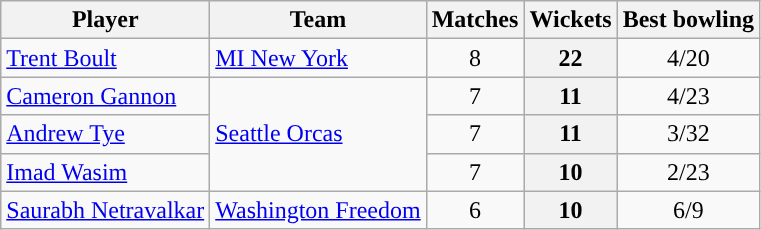<table class="wikitable sortable" style="text-align:center">
<tr>
<th scope="col" class="unsortable">Player</th>
<th scope="col">Team</th>
<th scope="col">Matches</th>
<th scope="col">Wickets</th>
<th scope="col">Best bowling</th>
</tr>
<tr>
<td scope="row" style="text-align:left"><a href='#'>Trent Boult</a></td>
<td style="text-align:left"><a href='#'>MI New York</a></td>
<td>8</td>
<th>22</th>
<td>4/20</td>
</tr>
<tr>
<td scope="row" style="text-align:left"><a href='#'>Cameron Gannon</a></td>
<td style="text-align:left" rowspan=3><a href='#'>Seattle Orcas</a></td>
<td>7</td>
<th>11</th>
<td>4/23</td>
</tr>
<tr>
<td scope="row" style="text-align:left"><a href='#'>Andrew Tye</a></td>
<td>7</td>
<th>11</th>
<td>3/32</td>
</tr>
<tr>
<td scope="row" style="text-align:left"><a href='#'>Imad Wasim</a></td>
<td>7</td>
<th>10</th>
<td>2/23</td>
</tr>
<tr>
<td scope="row" style="text-align:left"><a href='#'>Saurabh Netravalkar</a></td>
<td style="text-align:left"><a href='#'>Washington Freedom</a></td>
<td>6</td>
<th>10</th>
<td>6/9</td>
</tr>
</table>
